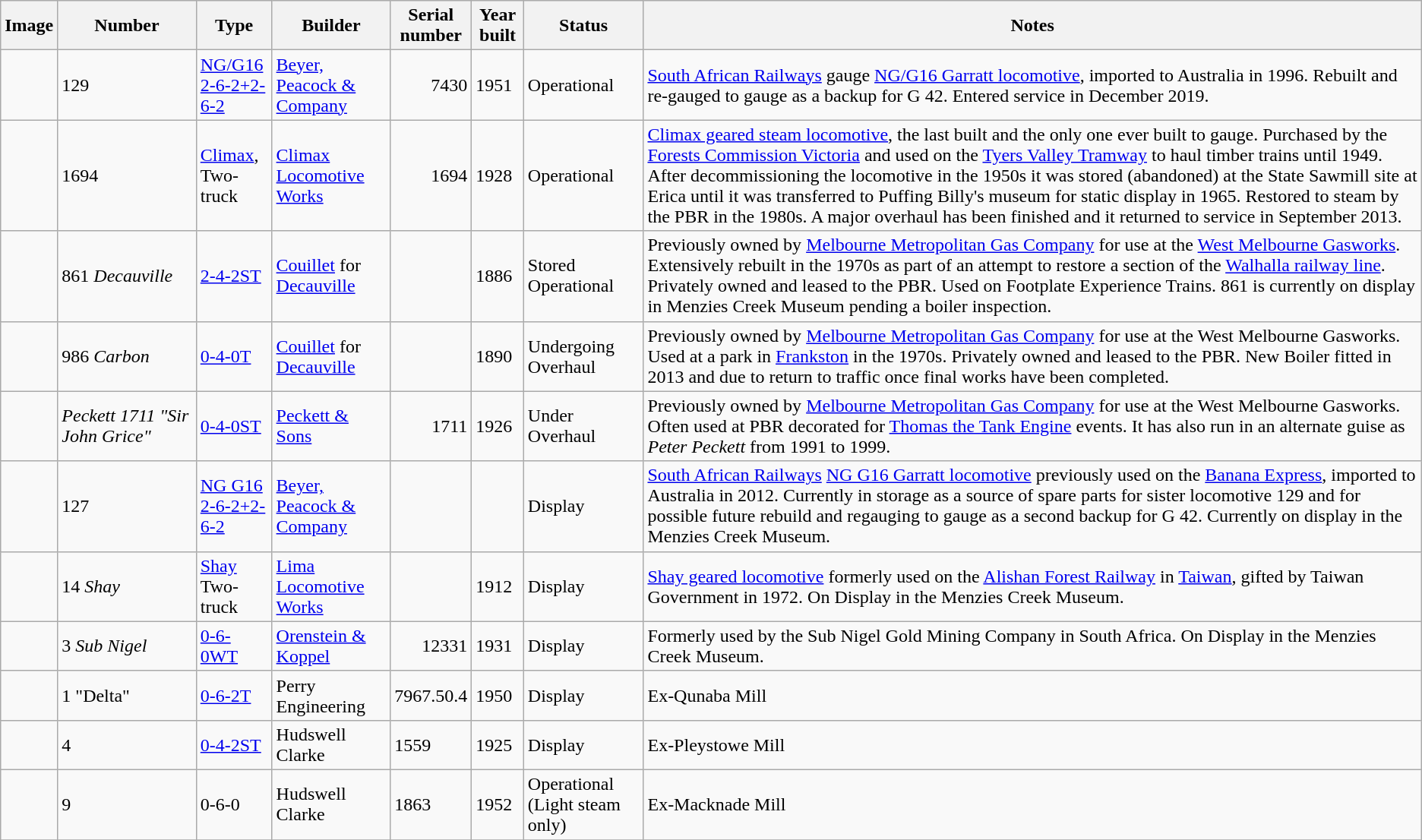<table class="wikitable sortable">
<tr>
<th>Image</th>
<th>Number</th>
<th>Type</th>
<th>Builder</th>
<th>Serial<br>number</th>
<th>Year built</th>
<th>Status</th>
<th>Notes</th>
</tr>
<tr>
<td></td>
<td>129</td>
<td><a href='#'>NG/G16</a><br><a href='#'>2-6-2+2-6-2</a></td>
<td><a href='#'>Beyer, Peacock & Company</a></td>
<td align=right>7430</td>
<td>1951</td>
<td>Operational</td>
<td><a href='#'>South African Railways</a>  gauge <a href='#'>NG/G16 Garratt locomotive</a>, imported to Australia in 1996. Rebuilt and re-gauged to  gauge as a backup for G 42. Entered service in December 2019.</td>
</tr>
<tr>
<td></td>
<td>1694</td>
<td><a href='#'>Climax</a>,<br>Two-truck</td>
<td><a href='#'>Climax Locomotive Works</a></td>
<td align=right>1694</td>
<td>1928</td>
<td>Operational</td>
<td><a href='#'>Climax geared steam locomotive</a>, the last built and the only one ever built to  gauge. Purchased by the <a href='#'>Forests Commission Victoria</a> and used on the <a href='#'>Tyers Valley Tramway</a> to haul timber trains until 1949. After decommissioning the locomotive in the 1950s it was stored (abandoned) at the State Sawmill site at Erica until it was transferred to Puffing Billy's museum for static display in 1965. Restored to steam by the PBR in the 1980s. A major overhaul has been finished and it returned to service in September 2013.</td>
</tr>
<tr>
<td></td>
<td>861 <em>Decauville</em></td>
<td><a href='#'>2-4-2ST</a></td>
<td><a href='#'>Couillet</a> for <a href='#'>Decauville</a></td>
<td align=right></td>
<td>1886</td>
<td>Stored Operational</td>
<td>Previously owned by <a href='#'>Melbourne Metropolitan Gas Company</a> for use at the <a href='#'>West Melbourne Gasworks</a>. Extensively rebuilt in the 1970s as part of an attempt to restore a section of the <a href='#'>Walhalla railway line</a>. Privately owned and leased to the PBR. Used on Footplate Experience Trains. 861 is currently on display in Menzies Creek Museum pending a boiler inspection.</td>
</tr>
<tr>
<td></td>
<td>986 <em>Carbon</em></td>
<td><a href='#'>0-4-0T</a></td>
<td><a href='#'>Couillet</a> for <a href='#'>Decauville</a></td>
<td align=right></td>
<td>1890</td>
<td>Undergoing Overhaul</td>
<td>Previously owned by <a href='#'>Melbourne Metropolitan Gas Company</a> for use at the West Melbourne Gasworks. Used at a park in <a href='#'>Frankston</a> in the 1970s. Privately owned and leased to the PBR. New Boiler fitted in 2013 and due to return to traffic once final works have been completed.</td>
</tr>
<tr>
<td></td>
<td><em>Peckett 1711 "Sir John Grice"</em></td>
<td><a href='#'>0-4-0ST</a></td>
<td><a href='#'>Peckett & Sons</a></td>
<td align=right>1711</td>
<td>1926</td>
<td>Under Overhaul</td>
<td>Previously owned by <a href='#'>Melbourne Metropolitan Gas Company</a> for use at the West Melbourne Gasworks. Often used at PBR decorated for <a href='#'>Thomas the Tank Engine</a> events. It has also run in an alternate guise as <em>Peter Peckett</em> from 1991 to 1999.</td>
</tr>
<tr>
<td></td>
<td>127</td>
<td><a href='#'>NG G16</a><br><a href='#'>2-6-2+2-6-2</a></td>
<td><a href='#'>Beyer, Peacock & Company</a></td>
<td></td>
<td></td>
<td>Display</td>
<td><a href='#'>South African Railways</a>  <a href='#'>NG G16 Garratt locomotive</a> previously used on the <a href='#'>Banana Express</a>, imported to Australia in 2012. Currently in storage as a source of spare parts for sister locomotive 129 and for possible future rebuild and regauging to  gauge as a second backup for G 42. Currently on display in the Menzies Creek Museum.</td>
</tr>
<tr>
<td></td>
<td>14 <em>Shay</em></td>
<td><a href='#'>Shay</a><br>Two-truck</td>
<td><a href='#'>Lima Locomotive Works</a></td>
<td align=right></td>
<td>1912</td>
<td>Display</td>
<td><a href='#'>Shay geared locomotive</a> formerly used on the <a href='#'>Alishan Forest Railway</a> in <a href='#'>Taiwan</a>, gifted by Taiwan Government in 1972. On Display in the Menzies Creek Museum.</td>
</tr>
<tr>
<td></td>
<td>3 <em>Sub Nigel</em></td>
<td><a href='#'>0-6-0WT</a></td>
<td><a href='#'>Orenstein & Koppel</a></td>
<td align=right>12331</td>
<td>1931</td>
<td>Display</td>
<td>Formerly used by the Sub Nigel Gold Mining Company in South Africa. On Display in the Menzies Creek Museum.</td>
</tr>
<tr>
<td></td>
<td>1 "Delta"</td>
<td><a href='#'>0-6-2T</a></td>
<td>Perry Engineering</td>
<td>7967.50.4</td>
<td>1950</td>
<td>Display</td>
<td>Ex-Qunaba Mill</td>
</tr>
<tr>
<td></td>
<td>4</td>
<td><a href='#'>0-4-2ST</a></td>
<td>Hudswell Clarke</td>
<td>1559</td>
<td>1925</td>
<td>Display</td>
<td>Ex-Pleystowe Mill</td>
</tr>
<tr>
<td></td>
<td>9</td>
<td>0-6-0</td>
<td>Hudswell Clarke</td>
<td>1863</td>
<td>1952</td>
<td>Operational (Light steam only)</td>
<td>Ex-Macknade Mill</td>
</tr>
<tr>
</tr>
</table>
